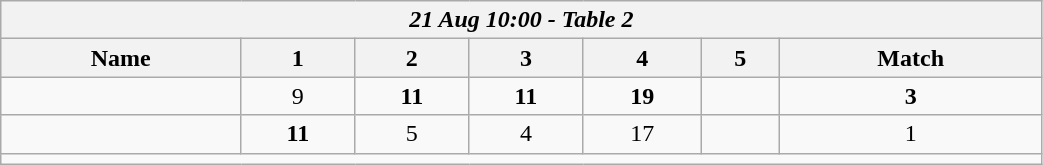<table class=wikitable style="text-align:center; width: 55%">
<tr>
<th colspan=17><em>21 Aug 10:00 - Table 2</em></th>
</tr>
<tr>
<th>Name</th>
<th>1</th>
<th>2</th>
<th>3</th>
<th>4</th>
<th>5</th>
<th>Match</th>
</tr>
<tr>
<td style="text-align:left;"><strong></strong></td>
<td>9</td>
<td><strong>11</strong></td>
<td><strong>11</strong></td>
<td><strong>19</strong></td>
<td></td>
<td><strong>3</strong></td>
</tr>
<tr>
<td style="text-align:left;"></td>
<td><strong>11</strong></td>
<td>5</td>
<td>4</td>
<td>17</td>
<td></td>
<td>1</td>
</tr>
<tr>
<td colspan=17></td>
</tr>
</table>
